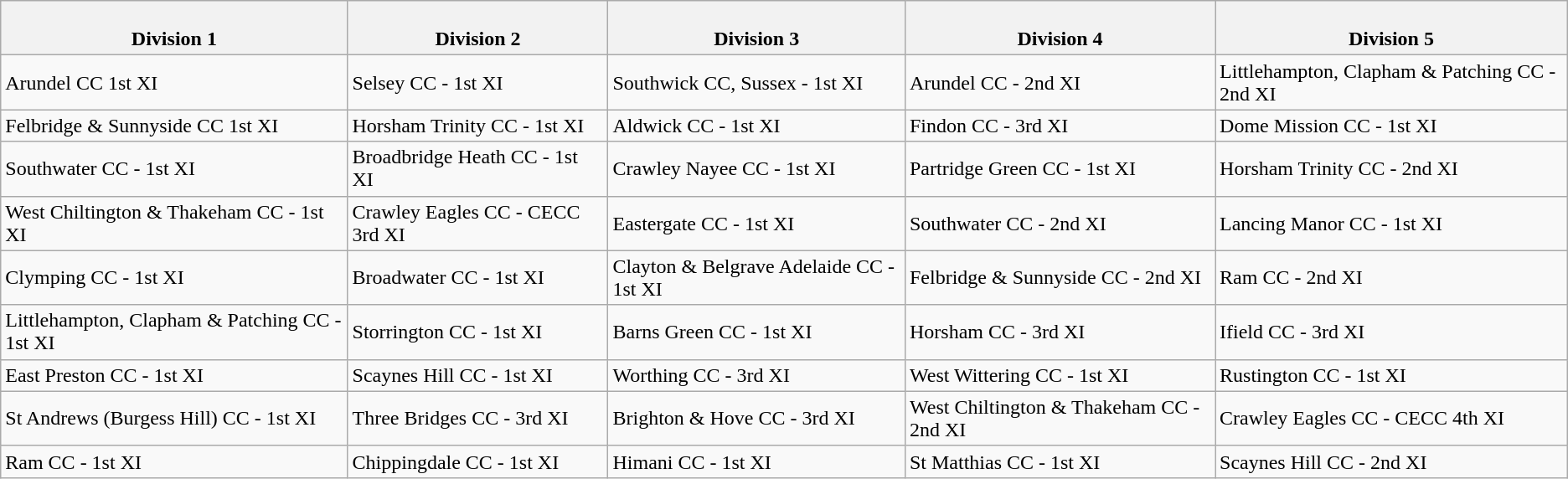<table class="wikitable">
<tr>
<th><br>Division 1</th>
<th><br>Division 2</th>
<th><br>Division 3</th>
<th><br>Division 4</th>
<th><br>Division 5</th>
</tr>
<tr>
<td>Arundel CC 1st XI</td>
<td>Selsey CC - 1st XI</td>
<td>Southwick CC, Sussex - 1st XI</td>
<td>Arundel CC - 2nd XI</td>
<td>Littlehampton, Clapham & Patching CC - 2nd XI</td>
</tr>
<tr>
<td>Felbridge & Sunnyside CC 1st XI</td>
<td>Horsham Trinity CC - 1st XI</td>
<td>Aldwick CC - 1st XI</td>
<td>Findon CC - 3rd XI</td>
<td>Dome Mission CC - 1st XI</td>
</tr>
<tr>
<td>Southwater CC - 1st XI</td>
<td>Broadbridge Heath CC - 1st XI</td>
<td>Crawley Nayee CC - 1st XI</td>
<td>Partridge Green CC - 1st XI</td>
<td>Horsham Trinity CC - 2nd XI</td>
</tr>
<tr>
<td>West Chiltington & Thakeham CC - 1st XI</td>
<td>Crawley Eagles CC - CECC 3rd XI</td>
<td>Eastergate CC - 1st XI</td>
<td>Southwater CC - 2nd XI</td>
<td>Lancing Manor CC - 1st XI</td>
</tr>
<tr>
<td>Clymping CC - 1st XI</td>
<td>Broadwater CC - 1st XI</td>
<td>Clayton & Belgrave Adelaide CC - 1st XI</td>
<td>Felbridge & Sunnyside CC - 2nd XI</td>
<td>Ram CC - 2nd XI</td>
</tr>
<tr>
<td>Littlehampton, Clapham & Patching CC - 1st XI</td>
<td>Storrington CC - 1st XI</td>
<td>Barns Green CC - 1st XI</td>
<td>Horsham CC - 3rd XI</td>
<td>Ifield CC - 3rd XI</td>
</tr>
<tr>
<td>East Preston CC - 1st XI</td>
<td>Scaynes Hill CC - 1st XI</td>
<td>Worthing CC - 3rd XI</td>
<td>West Wittering CC - 1st XI</td>
<td>Rustington CC - 1st XI</td>
</tr>
<tr>
<td>St Andrews (Burgess Hill) CC - 1st XI</td>
<td>Three Bridges CC - 3rd XI</td>
<td>Brighton & Hove CC - 3rd XI</td>
<td>West Chiltington & Thakeham CC - 2nd XI</td>
<td>Crawley Eagles CC - CECC 4th XI</td>
</tr>
<tr>
<td>Ram CC - 1st XI</td>
<td>Chippingdale CC - 1st XI</td>
<td>Himani CC - 1st XI</td>
<td>St Matthias CC - 1st XI</td>
<td>Scaynes Hill CC - 2nd XI</td>
</tr>
</table>
